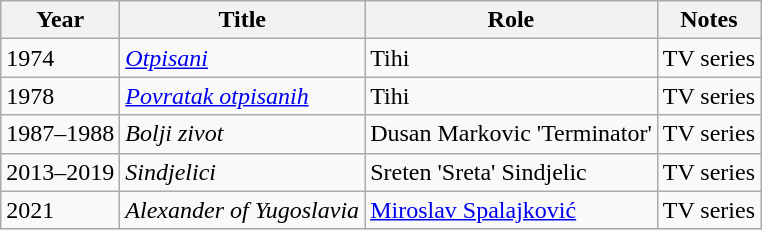<table class="wikitable sortable">
<tr>
<th>Year</th>
<th>Title</th>
<th>Role</th>
<th class="unsortable">Notes</th>
</tr>
<tr>
<td>1974</td>
<td><em><a href='#'>Otpisani</a></em></td>
<td>Tihi</td>
<td>TV series</td>
</tr>
<tr>
<td>1978</td>
<td><em><a href='#'>Povratak otpisanih</a></em></td>
<td>Tihi</td>
<td>TV series</td>
</tr>
<tr>
<td>1987–1988</td>
<td><em>Bolji zivot</em></td>
<td>Dusan Markovic 'Terminator'</td>
<td>TV series</td>
</tr>
<tr>
<td>2013–2019</td>
<td><em>Sindjelici</em></td>
<td>Sreten 'Sreta' Sindjelic</td>
<td>TV series</td>
</tr>
<tr>
<td>2021</td>
<td><em>Alexander of Yugoslavia</em></td>
<td><a href='#'>Miroslav Spalajković</a></td>
<td>TV series</td>
</tr>
</table>
